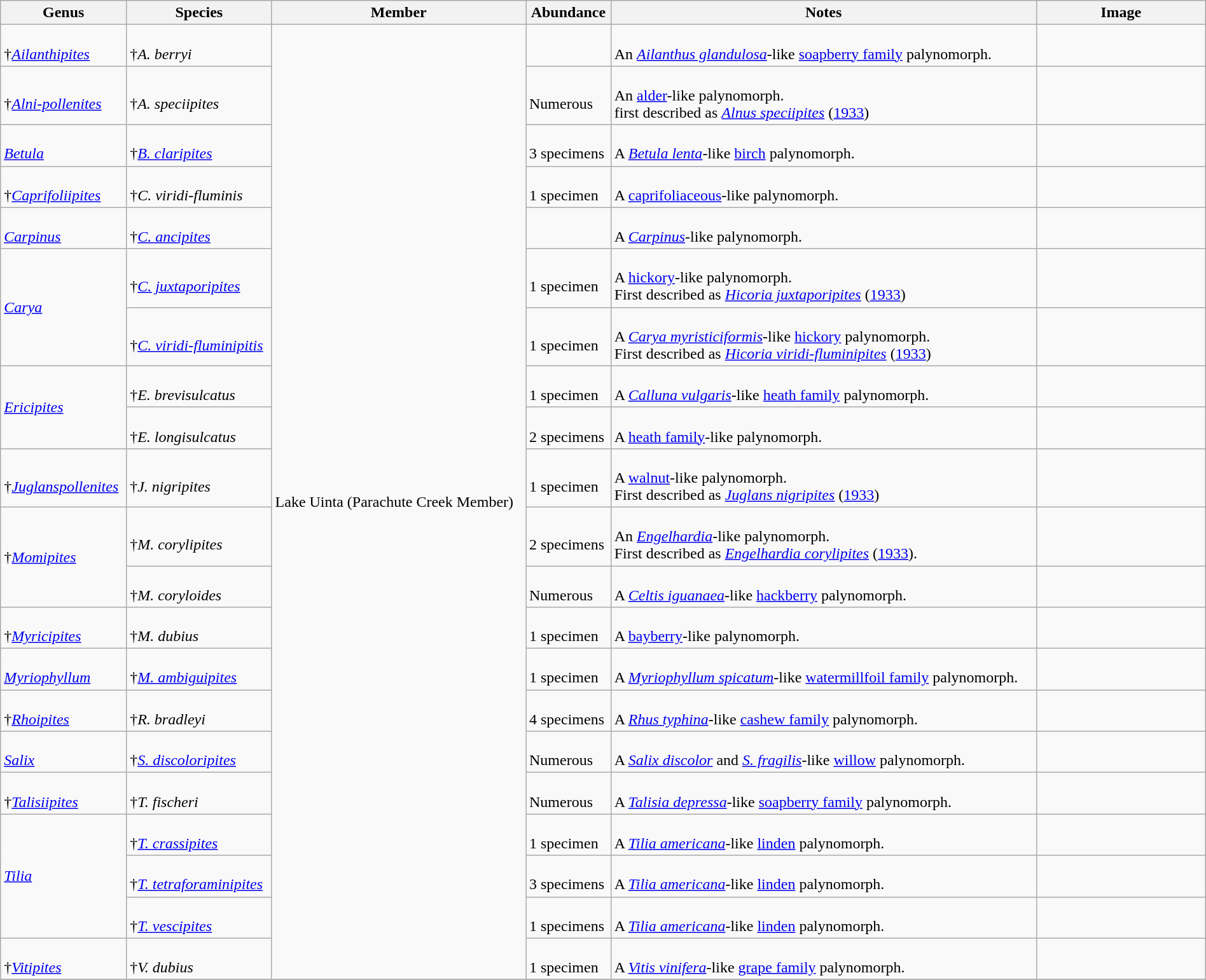<table class="wikitable" style="margin:auto;width:100%;">
<tr>
<th>Genus</th>
<th>Species</th>
<th>Member</th>
<th>Abundance</th>
<th>Notes</th>
<th width=170px>Image</th>
</tr>
<tr>
<td><br>†<em><a href='#'>Ailanthipites</a></em></td>
<td><br>†<em>A. berryi</em> </td>
<td rowspan=21>Lake Uinta (Parachute Creek Member)</td>
<td></td>
<td><br>An <em><a href='#'>Ailanthus glandulosa</a></em>-like <a href='#'>soapberry family</a> palynomorph.</td>
<td></td>
</tr>
<tr>
<td><br>†<em><a href='#'>Alni-pollenites</a></em></td>
<td><br>†<em>A. speciipites</em> </td>
<td><br>Numerous</td>
<td><br>An <a href='#'>alder</a>-like palynomorph.<br>first described as <em><a href='#'>Alnus speciipites</a></em> (<a href='#'>1933</a>)</td>
<td></td>
</tr>
<tr>
<td><br><em><a href='#'>Betula</a></em></td>
<td><br>†<em><a href='#'>B. claripites</a></em> </td>
<td><br>3 specimens</td>
<td><br>A <em><a href='#'>Betula lenta</a></em>-like <a href='#'>birch</a> palynomorph.</td>
<td></td>
</tr>
<tr>
<td><br>†<em><a href='#'>Caprifoliipites</a></em></td>
<td><br>†<em>C. viridi-fluminis</em> </td>
<td><br>1 specimen</td>
<td><br>A <a href='#'>caprifoliaceous</a>-like palynomorph.</td>
<td></td>
</tr>
<tr>
<td><br><em><a href='#'>Carpinus</a></em></td>
<td><br>†<em><a href='#'>C. ancipites</a></em> </td>
<td></td>
<td><br>A <em><a href='#'>Carpinus</a></em>-like palynomorph.</td>
<td></td>
</tr>
<tr>
<td rowspan=2><em><a href='#'>Carya</a></em></td>
<td><br>†<em><a href='#'>C. juxtaporipites</a></em> </td>
<td><br>1 specimen</td>
<td><br>A <a href='#'>hickory</a>-like palynomorph.<br>First described as <em><a href='#'>Hicoria juxtaporipites</a></em> (<a href='#'>1933</a>)</td>
<td></td>
</tr>
<tr>
<td><br>†<em><a href='#'>C. viridi-fluminipitis</a></em> </td>
<td><br>1 specimen</td>
<td><br>A <em><a href='#'>Carya myristiciformis</a></em>-like <a href='#'>hickory</a> palynomorph.<br>First described as <em><a href='#'>Hicoria viridi-fluminipites</a></em> (<a href='#'>1933</a>)</td>
<td></td>
</tr>
<tr>
<td rowspan=2><em><a href='#'>Ericipites</a></em></td>
<td><br>†<em>E. brevisulcatus</em> </td>
<td><br>1 specimen</td>
<td><br>A <em><a href='#'>Calluna vulgaris</a></em>-like <a href='#'>heath family</a> palynomorph.</td>
<td></td>
</tr>
<tr>
<td><br>†<em>E. longisulcatus</em> </td>
<td><br>2 specimens</td>
<td><br>A <a href='#'>heath family</a>-like palynomorph.</td>
<td></td>
</tr>
<tr>
<td><br>†<em><a href='#'>Juglanspollenites</a></em></td>
<td><br>†<em>J. nigripites</em> </td>
<td><br>1 specimen</td>
<td><br>A <a href='#'>walnut</a>-like palynomorph.<br>First described as <em><a href='#'>Juglans nigripites</a></em> (<a href='#'>1933</a>)</td>
<td></td>
</tr>
<tr>
<td rowspan=2>†<em><a href='#'>Momipites</a></em></td>
<td><br>†<em>M. corylipites</em> </td>
<td><br>2 specimens</td>
<td><br>An <em><a href='#'>Engelhardia</a></em>-like palynomorph.<br>First described as <em><a href='#'>Engelhardia corylipites</a></em> (<a href='#'>1933</a>).</td>
<td></td>
</tr>
<tr>
<td><br>†<em>M. coryloides</em> </td>
<td><br>Numerous</td>
<td><br>A <em><a href='#'>Celtis iguanaea</a></em>-like <a href='#'>hackberry</a> palynomorph.</td>
<td></td>
</tr>
<tr>
<td><br>†<em><a href='#'>Myricipites</a></em></td>
<td><br>†<em>M. dubius</em> </td>
<td><br>1 specimen</td>
<td><br>A <a href='#'>bayberry</a>-like palynomorph.</td>
<td></td>
</tr>
<tr>
<td><br><em><a href='#'>Myriophyllum</a></em></td>
<td><br>†<em><a href='#'>M. ambiguipites</a></em> </td>
<td><br>1 specimen</td>
<td><br>A <em><a href='#'>Myriophyllum spicatum</a></em>-like <a href='#'>watermillfoil family</a> palynomorph.</td>
<td></td>
</tr>
<tr>
<td><br>†<em><a href='#'>Rhoipites</a></em></td>
<td><br>†<em>R. bradleyi</em> </td>
<td><br>4 specimens</td>
<td><br>A <em><a href='#'>Rhus typhina</a></em>-like <a href='#'>cashew family</a> palynomorph.</td>
<td></td>
</tr>
<tr>
<td><br><em><a href='#'>Salix</a></em></td>
<td><br>†<em><a href='#'>S. discoloripites</a></em> </td>
<td><br>Numerous</td>
<td><br>A <em><a href='#'>Salix discolor</a></em> and <em><a href='#'>S. fragilis</a></em>-like <a href='#'>willow</a> palynomorph.</td>
<td></td>
</tr>
<tr>
<td><br>†<em><a href='#'>Talisiipites</a></em></td>
<td><br>†<em>T. fischeri</em> </td>
<td><br>Numerous</td>
<td><br>A <em><a href='#'>Talisia depressa</a></em>-like <a href='#'>soapberry family</a> palynomorph.</td>
<td></td>
</tr>
<tr>
<td rowspan=3><em><a href='#'>Tilia</a></em></td>
<td><br>†<em><a href='#'>T. crassipites</a></em> </td>
<td><br>1 specimen</td>
<td><br>A <em><a href='#'>Tilia americana</a></em>-like <a href='#'>linden</a> palynomorph.</td>
<td></td>
</tr>
<tr>
<td><br>†<em><a href='#'>T. tetraforaminipites</a></em> </td>
<td><br>3 specimens</td>
<td><br>A <em><a href='#'>Tilia americana</a></em>-like <a href='#'>linden</a> palynomorph.</td>
<td></td>
</tr>
<tr>
<td><br>†<em><a href='#'>T. vescipites</a></em> </td>
<td><br>1 specimens</td>
<td><br>A <em><a href='#'>Tilia americana</a></em>-like <a href='#'>linden</a> palynomorph.</td>
<td></td>
</tr>
<tr>
<td><br>†<em><a href='#'>Vitipites</a></em></td>
<td><br>†<em>V. dubius</em> </td>
<td><br>1 specimen</td>
<td><br>A <em><a href='#'>Vitis vinifera</a></em>-like <a href='#'>grape family</a> palynomorph.</td>
<td></td>
</tr>
<tr>
</tr>
</table>
